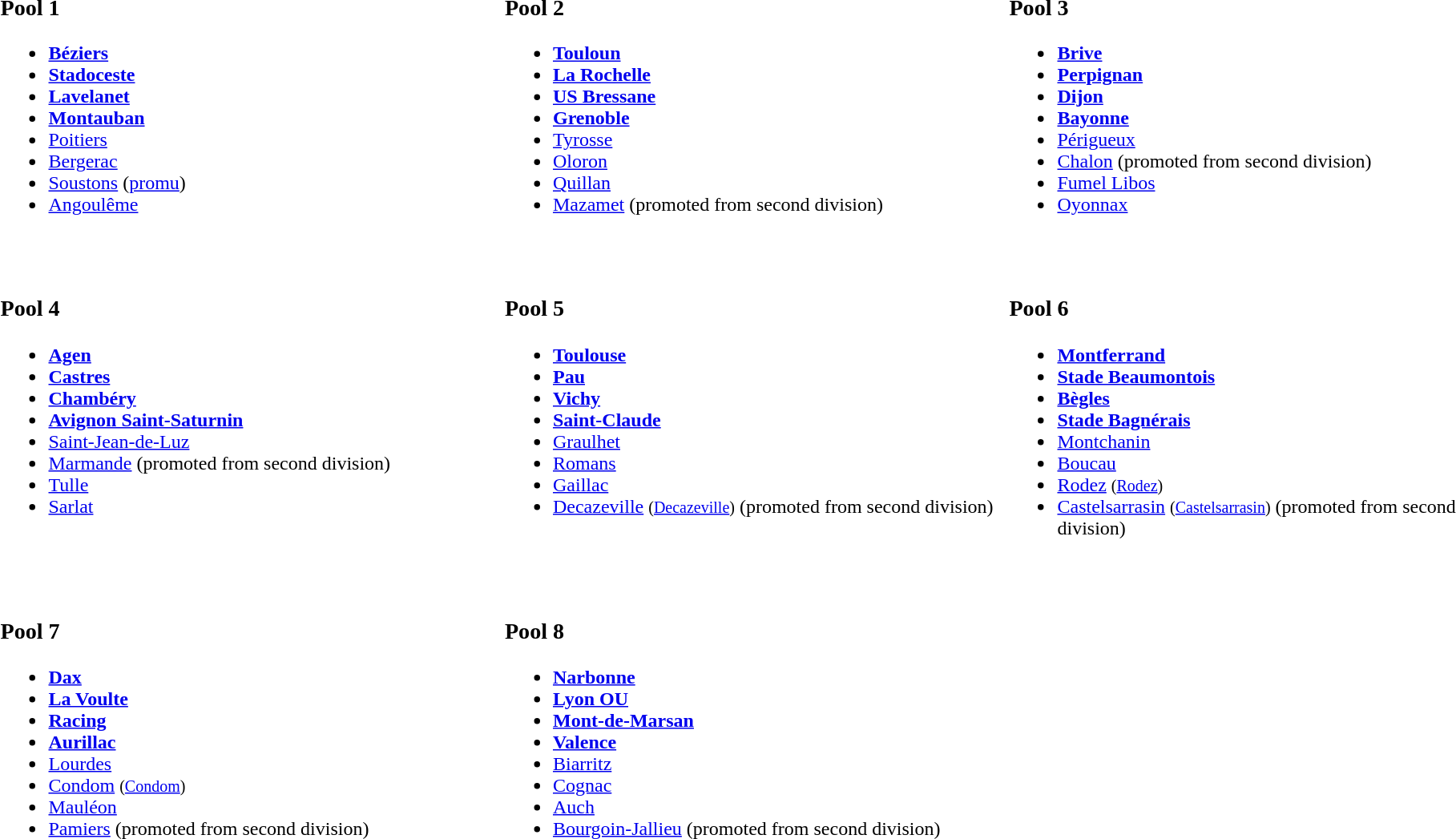<table width="100%" align="center" border="0" cellpadding="4" cellspacing="5">
<tr valign="top" align="left">
<td width="33%"><br><h3>Pool 1</h3><ul><li><strong><a href='#'>Béziers</a></strong></li><li><strong><a href='#'>Stadoceste</a></strong></li><li><strong><a href='#'>Lavelanet</a></strong></li><li><strong><a href='#'>Montauban</a></strong></li><li><a href='#'>Poitiers</a></li><li><a href='#'>Bergerac</a></li><li><a href='#'>Soustons</a> (<a href='#'>promu</a>)</li><li><a href='#'>Angoulême</a></li></ul></td>
<td width="33%"><br><h3>Pool 2</h3><ul><li><strong><a href='#'>Touloun</a></strong></li><li><strong><a href='#'>La Rochelle</a></strong></li><li><strong><a href='#'>US Bressane</a></strong></li><li><strong><a href='#'>Grenoble</a></strong></li><li><a href='#'>Tyrosse</a></li><li><a href='#'>Oloron</a></li><li><a href='#'>Quillan</a></li><li><a href='#'>Mazamet</a> (promoted from second division)</li></ul></td>
<td width="33%"><br><h3>Pool 3</h3><ul><li><strong><a href='#'>Brive</a></strong></li><li><strong><a href='#'>Perpignan</a></strong></li><li><strong><a href='#'>Dijon</a></strong></li><li><strong><a href='#'>Bayonne</a></strong></li><li><a href='#'>Périgueux</a></li><li><a href='#'>Chalon</a> (promoted from second division)</li><li><a href='#'>Fumel Libos</a></li><li><a href='#'>Oyonnax</a></li></ul></td>
</tr>
<tr valign="top" align="left">
<td width="33%"><br><h3>Pool 4</h3><ul><li><strong><a href='#'>Agen</a></strong></li><li><strong><a href='#'>Castres</a></strong></li><li><strong><a href='#'>Chambéry</a></strong></li><li><strong><a href='#'>Avignon Saint-Saturnin</a></strong></li><li><a href='#'>Saint-Jean-de-Luz</a></li><li><a href='#'>Marmande</a> (promoted from second division)</li><li><a href='#'>Tulle</a></li><li><a href='#'>Sarlat</a></li></ul></td>
<td width="33%"><br><h3>Pool 5</h3><ul><li><strong><a href='#'>Toulouse</a></strong></li><li><strong><a href='#'>Pau</a></strong></li><li><strong><a href='#'>Vichy</a></strong></li><li><strong><a href='#'>Saint-Claude</a></strong></li><li><a href='#'>Graulhet</a></li><li><a href='#'>Romans</a></li><li><a href='#'>Gaillac</a></li><li><a href='#'>Decazeville</a> <small>(<a href='#'>Decazeville</a>)</small> (promoted from second division)</li></ul></td>
<td width="33%"><br><h3>Pool 6</h3><ul><li><strong><a href='#'>Montferrand</a></strong></li><li><strong><a href='#'>Stade Beaumontois</a></strong></li><li><strong><a href='#'>Bègles</a></strong></li><li><strong><a href='#'>Stade Bagnérais</a></strong></li><li><a href='#'>Montchanin</a></li><li><a href='#'>Boucau</a></li><li><a href='#'>Rodez</a> <small>(<a href='#'>Rodez</a>)</small></li><li><a href='#'>Castelsarrasin</a>  <small>(<a href='#'>Castelsarrasin</a>)</small> (promoted from second division)</li></ul></td>
</tr>
<tr valign="top" align="left">
<td width="33%"><br><h3>Pool 7</h3><ul><li><strong><a href='#'>Dax</a></strong></li><li><strong><a href='#'>La Voulte</a></strong></li><li><strong><a href='#'>Racing</a></strong></li><li><strong><a href='#'>Aurillac</a></strong></li><li><a href='#'>Lourdes</a></li><li><a href='#'>Condom</a> <small>(<a href='#'>Condom</a>)</small></li><li><a href='#'>Mauléon</a></li><li><a href='#'>Pamiers</a> (promoted from second division)</li></ul></td>
<td width="33%"><br><h3>Pool 8</h3><ul><li><strong><a href='#'>Narbonne</a></strong></li><li><strong><a href='#'>Lyon OU</a></strong></li><li><strong><a href='#'>Mont-de-Marsan</a></strong></li><li><strong><a href='#'>Valence</a></strong></li><li><a href='#'>Biarritz</a></li><li><a href='#'>Cognac</a></li><li><a href='#'>Auch</a></li><li><a href='#'>Bourgoin-Jallieu</a> (promoted from second division)</li></ul></td>
<td width="33%"></td>
</tr>
</table>
